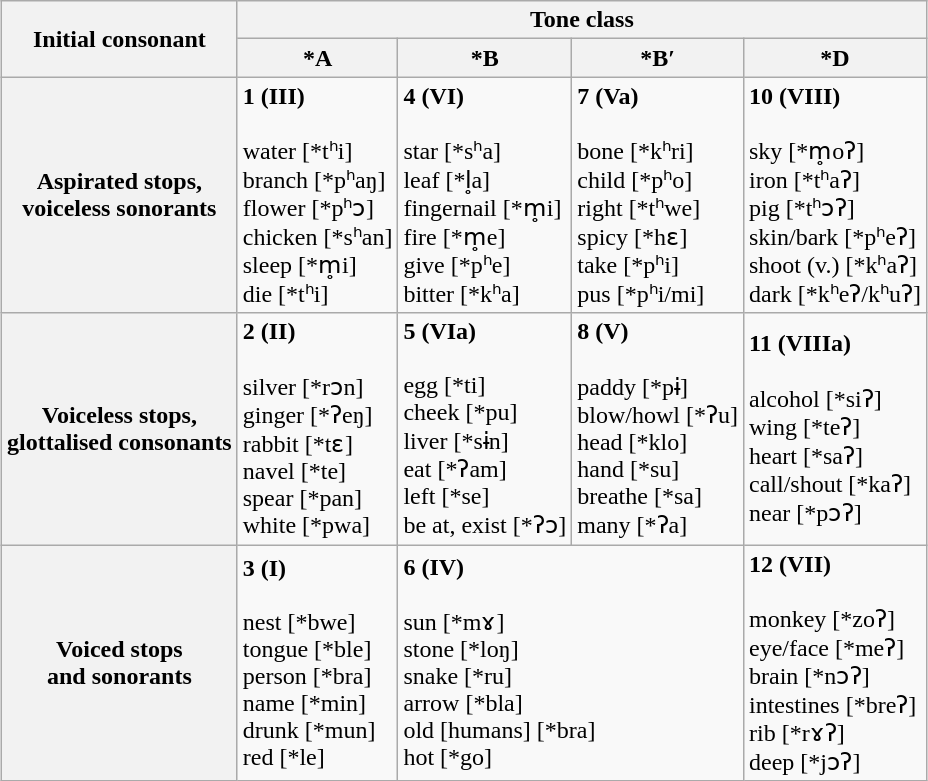<table class="wikitable" style="margin:auto" style="text-align:center">
<tr>
<th rowspan="2">Initial consonant</th>
<th colspan="4">Tone class</th>
</tr>
<tr>
<th>*A</th>
<th>*B</th>
<th>*B′</th>
<th>*D</th>
</tr>
<tr>
<th>Aspirated stops, <br>voiceless sonorants</th>
<td><strong>1 (III)</strong><br><br>water [*tʰi]<br>
branch [*pʰaŋ]<br>
flower [*pʰɔ]<br>
chicken [*sʰan]<br>
sleep [*m̥i]<br>
die [*tʰi]</td>
<td><strong>4 (VI)</strong><br><br>star [*sʰa]<br>
leaf [*l̥a]<br>
fingernail [*m̥i]<br>
fire [*m̥e]<br>
give [*pʰe]<br>
bitter [*kʰa]</td>
<td><strong>7 (Va)</strong><br><br>bone [*kʰri]<br>
child [*pʰo]<br>
right [*tʰwe]<br>
spicy [*hɛ]<br>
take [*pʰi]<br>
pus [*pʰi/mi]</td>
<td><strong>10 (VIII)</strong><br><br>sky [*m̥oʔ]<br>
iron [*tʰaʔ]<br>
pig [*tʰɔʔ]<br>
skin/bark [*pʰeʔ]<br>
shoot (v.) [*kʰaʔ]<br>
dark [*kʰeʔ/kʰuʔ]</td>
</tr>
<tr>
<th>Voiceless stops,<br>glottalised consonants</th>
<td><strong>2 (II)</strong><br><br>silver [*rɔn]<br>
ginger [*ʔeŋ]<br>
rabbit [*tɛ]<br>
navel [*te]<br>
spear [*pan]<br>
white [*pwa]</td>
<td><strong>5 (VIa)</strong><br><br>egg [*ti]<br>
cheek [*pu]<br>
liver [*sɨn]<br>
eat [*ʔam]<br>
left [*se]<br>
be at, exist [*ʔɔ]</td>
<td><strong>8 (V)</strong><br><br>paddy [*pɨ]<br>
blow/howl [*ʔu]<br>
head [*klo]<br>
hand [*su]<br>
breathe [*sa]<br>
many [*ʔa]</td>
<td><strong>11 (VIIIa)</strong><br><br>alcohol [*siʔ]<br>
wing [*teʔ]<br>
heart [*saʔ]<br>
call/shout [*kaʔ]<br>
near [*pɔʔ]</td>
</tr>
<tr>
<th>Voiced stops <br>and sonorants</th>
<td><strong>3 (I)</strong><br><br>nest [*bwe]<br>
tongue [*ble]<br>
person [*bra]<br>
name [*min]<br>
drunk [*mun]<br>
red [*le]</td>
<td colspan="2"><strong>6 (IV)</strong><br><br>sun [*mɤ]<br>
stone [*loŋ]<br>
snake [*ru]<br>
arrow [*bla]<br>
old [humans] [*bra]<br>
hot [*go]</td>
<td><strong>12 (VII)</strong><br><br>monkey [*zoʔ]<br>
eye/face [*meʔ]<br>
brain [*nɔʔ]<br>
intestines [*breʔ]<br>
rib [*rɤʔ]<br>
deep [*jɔʔ]</td>
</tr>
</table>
